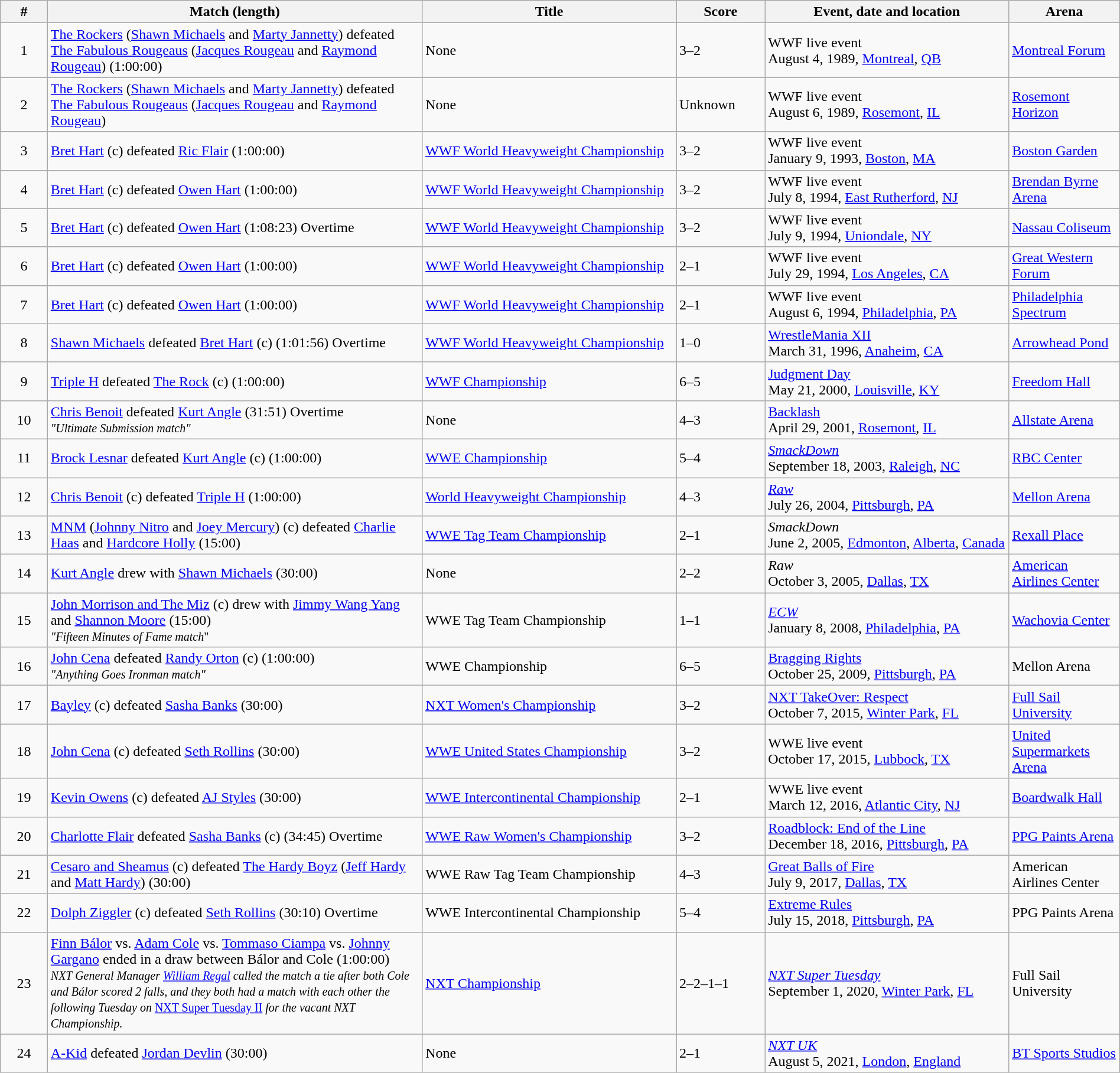<table class="wikitable" style="width:100%">
<tr>
<th width="1%">#</th>
<th width="10%">Match (length)</th>
<th width="6%">Title</th>
<th width="1%">Score</th>
<th width="6%">Event, date and location</th>
<th width="1%">Arena</th>
</tr>
<tr>
<td align=center>1</td>
<td><a href='#'>The Rockers</a> (<a href='#'>Shawn Michaels</a> and <a href='#'>Marty Jannetty</a>) defeated <a href='#'>The Fabulous Rougeaus</a> (<a href='#'>Jacques Rougeau</a> and <a href='#'>Raymond Rougeau</a>) (1:00:00)</td>
<td>None</td>
<td>3–2</td>
<td>WWF live event<br>August 4, 1989, <a href='#'>Montreal</a>, <a href='#'>QB</a></td>
<td><a href='#'>Montreal Forum</a></td>
</tr>
<tr>
<td align=center>2</td>
<td><a href='#'>The Rockers</a> (<a href='#'>Shawn Michaels</a> and <a href='#'>Marty Jannetty</a>) defeated <a href='#'>The Fabulous Rougeaus</a> (<a href='#'>Jacques Rougeau</a> and <a href='#'>Raymond Rougeau</a>)</td>
<td>None</td>
<td>Unknown</td>
<td>WWF live event<br>August 6, 1989, <a href='#'>Rosemont</a>, <a href='#'>IL</a></td>
<td><a href='#'>Rosemont Horizon</a></td>
</tr>
<tr>
<td align=center>3</td>
<td><a href='#'>Bret Hart</a> (c) defeated <a href='#'>Ric Flair</a> (1:00:00)</td>
<td><a href='#'>WWF World Heavyweight Championship</a></td>
<td>3–2</td>
<td>WWF live event<br>January 9, 1993, <a href='#'>Boston</a>, <a href='#'>MA</a></td>
<td><a href='#'>Boston Garden</a></td>
</tr>
<tr>
<td align=center>4</td>
<td><a href='#'>Bret Hart</a> (c) defeated <a href='#'>Owen Hart</a> (1:00:00)</td>
<td><a href='#'>WWF World Heavyweight Championship</a></td>
<td>3–2</td>
<td>WWF live event<br>July 8, 1994, <a href='#'>East Rutherford</a>, <a href='#'>NJ</a></td>
<td><a href='#'>Brendan Byrne Arena</a></td>
</tr>
<tr>
<td align=center>5</td>
<td><a href='#'>Bret Hart</a> (c) defeated <a href='#'>Owen Hart</a> (1:08:23) Overtime</td>
<td><a href='#'>WWF World Heavyweight Championship</a></td>
<td>3–2</td>
<td>WWF live event<br>July 9, 1994, <a href='#'>Uniondale</a>, <a href='#'>NY</a></td>
<td><a href='#'>Nassau Coliseum</a></td>
</tr>
<tr>
<td align=center>6</td>
<td><a href='#'>Bret Hart</a> (c) defeated <a href='#'>Owen Hart</a> (1:00:00)</td>
<td><a href='#'>WWF World Heavyweight Championship</a></td>
<td>2–1</td>
<td>WWF live event<br>July 29, 1994, <a href='#'>Los Angeles</a>, <a href='#'>CA</a></td>
<td><a href='#'>Great Western Forum</a></td>
</tr>
<tr>
<td align=center>7</td>
<td><a href='#'>Bret Hart</a> (c) defeated <a href='#'>Owen Hart</a> (1:00:00)</td>
<td><a href='#'>WWF World Heavyweight Championship</a></td>
<td>2–1</td>
<td>WWF live event<br>August 6, 1994, <a href='#'>Philadelphia</a>, <a href='#'>PA</a></td>
<td><a href='#'>Philadelphia Spectrum</a></td>
</tr>
<tr>
<td align=center>8</td>
<td><a href='#'>Shawn Michaels</a> defeated <a href='#'>Bret Hart</a> (c) (1:01:56) Overtime</td>
<td><a href='#'>WWF World Heavyweight Championship</a></td>
<td>1–0</td>
<td><a href='#'>WrestleMania XII</a><br>March 31, 1996, <a href='#'>Anaheim</a>, <a href='#'>CA</a></td>
<td><a href='#'>Arrowhead Pond</a></td>
</tr>
<tr>
<td align=center>9</td>
<td><a href='#'>Triple H</a> defeated <a href='#'>The Rock</a> (c) (1:00:00)</td>
<td><a href='#'>WWF Championship</a></td>
<td>6–5</td>
<td><a href='#'>Judgment Day</a><br>May 21, 2000, <a href='#'>Louisville</a>, <a href='#'>KY</a></td>
<td><a href='#'>Freedom Hall</a></td>
</tr>
<tr>
<td align=center>10</td>
<td><a href='#'>Chris Benoit</a> defeated <a href='#'>Kurt Angle</a> (31:51) Overtime<br><small><em>"Ultimate Submission match"</em></small></td>
<td>None</td>
<td>4–3</td>
<td><a href='#'>Backlash</a><br>April 29, 2001, <a href='#'>Rosemont</a>, <a href='#'>IL</a></td>
<td><a href='#'>Allstate Arena</a></td>
</tr>
<tr>
<td align=center>11</td>
<td><a href='#'>Brock Lesnar</a> defeated <a href='#'>Kurt Angle</a> (c) (1:00:00)</td>
<td><a href='#'>WWE Championship</a></td>
<td>5–4</td>
<td><em><a href='#'>SmackDown</a></em><br>September 18, 2003, <a href='#'>Raleigh</a>, <a href='#'>NC</a></td>
<td><a href='#'>RBC Center</a></td>
</tr>
<tr>
<td align=center>12</td>
<td><a href='#'>Chris Benoit</a> (c) defeated <a href='#'>Triple H</a> (1:00:00)</td>
<td><a href='#'>World Heavyweight Championship</a></td>
<td>4–3</td>
<td><em><a href='#'>Raw</a></em><br>July 26, 2004, <a href='#'>Pittsburgh</a>, <a href='#'>PA</a></td>
<td><a href='#'>Mellon Arena</a></td>
</tr>
<tr>
<td align=center>13</td>
<td><a href='#'>MNM</a> (<a href='#'>Johnny Nitro</a> and <a href='#'>Joey Mercury</a>) (c) defeated <a href='#'>Charlie Haas</a> and <a href='#'>Hardcore Holly</a> (15:00)</td>
<td><a href='#'>WWE Tag Team Championship</a></td>
<td>2–1</td>
<td><em>SmackDown</em><br>June 2, 2005, <a href='#'>Edmonton</a>, <a href='#'>Alberta</a>, <a href='#'>Canada</a></td>
<td><a href='#'>Rexall Place</a></td>
</tr>
<tr>
<td align=center>14</td>
<td><a href='#'>Kurt Angle</a> drew with <a href='#'>Shawn Michaels</a> (30:00)</td>
<td>None</td>
<td>2–2</td>
<td><em>Raw</em><br>October 3, 2005, <a href='#'>Dallas</a>, <a href='#'>TX</a></td>
<td><a href='#'>American Airlines Center</a></td>
</tr>
<tr>
<td align=center>15</td>
<td><a href='#'>John Morrison and The Miz</a> (c) drew with <a href='#'>Jimmy Wang Yang</a> and <a href='#'>Shannon Moore</a> (15:00)<br><small><em>"Fifteen Minutes of Fame match</em>"</small></td>
<td>WWE Tag Team Championship</td>
<td>1–1</td>
<td><em><a href='#'>ECW</a></em><br>January 8, 2008, <a href='#'>Philadelphia</a>, <a href='#'>PA</a></td>
<td><a href='#'>Wachovia Center</a></td>
</tr>
<tr>
<td align=center>16</td>
<td><a href='#'>John Cena</a> defeated <a href='#'>Randy Orton</a> (c) (1:00:00)<br><small><em>"Anything Goes Ironman match"</em></small></td>
<td>WWE Championship</td>
<td>6–5</td>
<td><a href='#'>Bragging Rights</a><br>October 25, 2009, <a href='#'>Pittsburgh</a>, <a href='#'>PA</a></td>
<td>Mellon Arena</td>
</tr>
<tr>
<td align="center">17</td>
<td><a href='#'>Bayley</a> (c) defeated <a href='#'>Sasha Banks</a> (30:00)</td>
<td><a href='#'>NXT Women's Championship</a></td>
<td>3–2</td>
<td><a href='#'>NXT TakeOver: Respect</a><br> October 7, 2015, <a href='#'>Winter Park</a>, <a href='#'>FL</a></td>
<td><a href='#'>Full Sail University</a></td>
</tr>
<tr>
<td align=center>18</td>
<td><a href='#'>John Cena</a> (c) defeated <a href='#'>Seth Rollins</a> (30:00)</td>
<td><a href='#'>WWE United States Championship</a></td>
<td>3–2</td>
<td>WWE live event<br> October 17, 2015, <a href='#'>Lubbock</a>, <a href='#'>TX</a></td>
<td><a href='#'>United Supermarkets Arena</a></td>
</tr>
<tr>
<td align="center">19</td>
<td><a href='#'>Kevin Owens</a> (c) defeated <a href='#'>AJ Styles</a> (30:00)</td>
<td><a href='#'>WWE Intercontinental Championship</a></td>
<td>2–1</td>
<td>WWE live event<br> March 12, 2016, <a href='#'>Atlantic City</a>, <a href='#'>NJ</a></td>
<td><a href='#'>Boardwalk Hall</a></td>
</tr>
<tr>
<td align="center">20</td>
<td><a href='#'>Charlotte Flair</a> defeated <a href='#'>Sasha Banks</a> (c) (34:45) Overtime</td>
<td><a href='#'>WWE Raw Women's Championship</a></td>
<td>3–2</td>
<td><a href='#'>Roadblock: End of the Line</a><br> December 18, 2016, <a href='#'>Pittsburgh</a>, <a href='#'>PA</a></td>
<td><a href='#'>PPG Paints Arena</a></td>
</tr>
<tr>
<td align="center">21</td>
<td><a href='#'>Cesaro and Sheamus</a>  (c) defeated <a href='#'>The Hardy Boyz</a> (<a href='#'>Jeff Hardy</a> and <a href='#'>Matt Hardy</a>) (30:00)</td>
<td>WWE Raw Tag Team Championship</td>
<td>4–3</td>
<td><a href='#'>Great Balls of Fire</a><br> July 9, 2017, <a href='#'>Dallas</a>, <a href='#'>TX</a></td>
<td>American Airlines Center</td>
</tr>
<tr>
<td align="center">22</td>
<td><a href='#'>Dolph Ziggler</a> (c) defeated <a href='#'>Seth Rollins</a> (30:10) Overtime</td>
<td>WWE Intercontinental Championship</td>
<td>5–4</td>
<td><a href='#'>Extreme Rules</a><br> July 15, 2018, <a href='#'>Pittsburgh</a>, <a href='#'>PA</a></td>
<td>PPG Paints Arena</td>
</tr>
<tr>
<td align="center">23</td>
<td><a href='#'>Finn Bálor</a> vs. <a href='#'>Adam Cole</a> vs. <a href='#'>Tommaso Ciampa</a> vs. <a href='#'>Johnny Gargano</a> ended in a draw between Bálor and Cole (1:00:00)<br><em><small> NXT General Manager <a href='#'>William Regal</a> called the match a tie after both Cole and Bálor scored 2 falls, and they both had a match with each other the following Tuesday on <a href='#'></em>NXT Super Tuesday II<em></a> for the vacant NXT Championship. </small></em></td>
<td><a href='#'>NXT Championship</a></td>
<td>2–2–1–1</td>
<td><em><a href='#'>NXT Super Tuesday</a></em><br> September 1, 2020, <a href='#'>Winter Park</a>, <a href='#'>FL</a></td>
<td>Full Sail University</td>
</tr>
<tr>
<td align="center">24</td>
<td><a href='#'>A-Kid</a> defeated <a href='#'>Jordan Devlin</a> (30:00)</td>
<td>None</td>
<td>2–1</td>
<td><em><a href='#'>NXT UK</a></em><br> August 5, 2021, <a href='#'>London</a>, <a href='#'>England</a></td>
<td><a href='#'>BT Sports Studios</a></td>
</tr>
</table>
